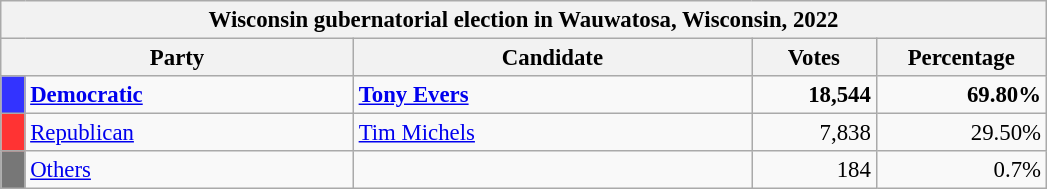<table class="wikitable" style="font-size:95%;">
<tr>
<th colspan="7">Wisconsin gubernatorial election in Wauwatosa, Wisconsin, 2022</th>
</tr>
<tr>
<th colspan="2" style="width: 15em">Party</th>
<th style="width: 17em">Candidate</th>
<th style="width: 5em">Votes</th>
<th style="width: 7em">Percentage</th>
</tr>
<tr>
<th style="background:#33f; width:3px;"></th>
<td style="width: 130px"><strong><a href='#'>Democratic</a></strong></td>
<td><strong><a href='#'>Tony Evers</a></strong></td>
<td style="text-align:right;"><strong>18,544</strong></td>
<td style="text-align:right;"><strong>69.80%</strong></td>
</tr>
<tr>
<th style="background:#f33; width:3px;"></th>
<td style="width: 130px"><a href='#'>Republican</a></td>
<td><a href='#'>Tim Michels</a></td>
<td style="text-align:right;">7,838</td>
<td style="text-align:right;">29.50%</td>
</tr>
<tr>
<th style="background:#777; width:3px;"></th>
<td style="width: 130px"><a href='#'>Others</a></td>
<td></td>
<td style="text-align:right;">184</td>
<td style="text-align:right;">0.7%</td>
</tr>
</table>
